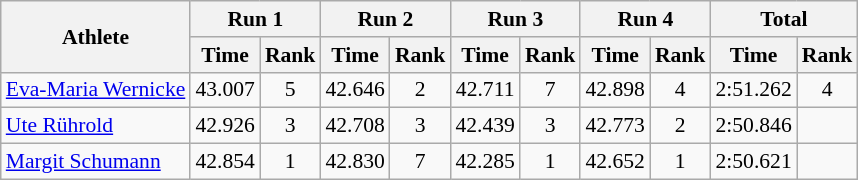<table class="wikitable" border="1" style="font-size:90%">
<tr>
<th rowspan="2">Athlete</th>
<th colspan="2">Run 1</th>
<th colspan="2">Run 2</th>
<th colspan="2">Run 3</th>
<th colspan="2">Run 4</th>
<th colspan="2">Total</th>
</tr>
<tr>
<th>Time</th>
<th>Rank</th>
<th>Time</th>
<th>Rank</th>
<th>Time</th>
<th>Rank</th>
<th>Time</th>
<th>Rank</th>
<th>Time</th>
<th>Rank</th>
</tr>
<tr>
<td><a href='#'>Eva-Maria Wernicke</a></td>
<td align="center">43.007</td>
<td align="center">5</td>
<td align="center">42.646</td>
<td align="center">2</td>
<td align="center">42.711</td>
<td align="center">7</td>
<td align="center">42.898</td>
<td align="center">4</td>
<td align="center">2:51.262</td>
<td align="center">4</td>
</tr>
<tr>
<td><a href='#'>Ute Rührold</a></td>
<td align="center">42.926</td>
<td align="center">3</td>
<td align="center">42.708</td>
<td align="center">3</td>
<td align="center">42.439</td>
<td align="center">3</td>
<td align="center">42.773</td>
<td align="center">2</td>
<td align="center">2:50.846</td>
<td align="center"></td>
</tr>
<tr>
<td><a href='#'>Margit Schumann</a></td>
<td align="center">42.854</td>
<td align="center">1</td>
<td align="center">42.830</td>
<td align="center">7</td>
<td align="center">42.285</td>
<td align="center">1</td>
<td align="center">42.652</td>
<td align="center">1</td>
<td align="center">2:50.621</td>
<td align="center"></td>
</tr>
</table>
